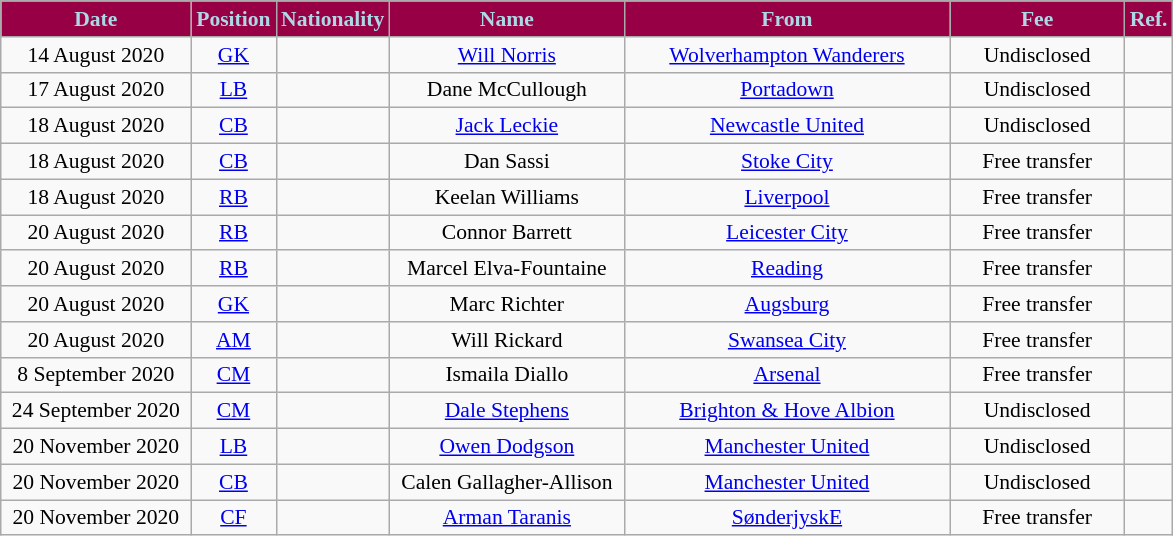<table class="wikitable"  style="text-align:center; font-size:90%; ">
<tr>
<th style="background:#970045; color:#ADD8E6; ; width:120px;">Date</th>
<th style="background:#970045; color:#ADD8E6; ; width:50px;">Position</th>
<th style="background:#970045; color:#ADD8E6; ; width:50px;">Nationality</th>
<th style="background:#970045; color:#ADD8E6; ; width:150px;">Name</th>
<th style="background:#970045; color:#ADD8E6; ; width:210px;">From</th>
<th style="background:#970045; color:#ADD8E6; ; width:110px;">Fee</th>
<th style="background:#970045; color:#ADD8E6; ; width:25px;">Ref.</th>
</tr>
<tr>
<td>14 August 2020</td>
<td><a href='#'>GK</a></td>
<td></td>
<td><a href='#'>Will Norris</a></td>
<td> <a href='#'>Wolverhampton Wanderers</a></td>
<td>Undisclosed</td>
<td></td>
</tr>
<tr>
<td>17 August 2020</td>
<td><a href='#'>LB</a></td>
<td></td>
<td>Dane McCullough</td>
<td> <a href='#'>Portadown</a></td>
<td>Undisclosed</td>
<td></td>
</tr>
<tr>
<td>18 August 2020</td>
<td><a href='#'>CB</a></td>
<td></td>
<td><a href='#'>Jack Leckie</a></td>
<td> <a href='#'>Newcastle United</a></td>
<td>Undisclosed</td>
<td></td>
</tr>
<tr>
<td>18 August 2020</td>
<td><a href='#'>CB</a></td>
<td></td>
<td>Dan Sassi</td>
<td> <a href='#'>Stoke City</a></td>
<td>Free transfer</td>
<td></td>
</tr>
<tr>
<td>18 August 2020</td>
<td><a href='#'>RB</a></td>
<td></td>
<td>Keelan Williams</td>
<td> <a href='#'>Liverpool</a></td>
<td>Free transfer</td>
<td></td>
</tr>
<tr>
<td>20 August 2020</td>
<td><a href='#'>RB</a></td>
<td></td>
<td>Connor Barrett</td>
<td> <a href='#'>Leicester City</a></td>
<td>Free transfer</td>
<td></td>
</tr>
<tr>
<td>20 August 2020</td>
<td><a href='#'>RB</a></td>
<td></td>
<td>Marcel Elva-Fountaine</td>
<td> <a href='#'>Reading</a></td>
<td>Free transfer</td>
<td></td>
</tr>
<tr>
<td>20 August 2020</td>
<td><a href='#'>GK</a></td>
<td></td>
<td>Marc Richter</td>
<td> <a href='#'>Augsburg</a></td>
<td>Free transfer</td>
<td></td>
</tr>
<tr>
<td>20 August 2020</td>
<td><a href='#'>AM</a></td>
<td></td>
<td>Will Rickard</td>
<td> <a href='#'>Swansea City</a></td>
<td>Free transfer</td>
<td></td>
</tr>
<tr>
<td>8 September 2020</td>
<td><a href='#'>CM</a></td>
<td></td>
<td>Ismaila Diallo</td>
<td> <a href='#'>Arsenal</a></td>
<td>Free transfer</td>
<td></td>
</tr>
<tr>
<td>24 September 2020</td>
<td><a href='#'>CM</a></td>
<td></td>
<td><a href='#'>Dale Stephens</a></td>
<td> <a href='#'>Brighton & Hove Albion</a></td>
<td>Undisclosed</td>
<td></td>
</tr>
<tr>
<td>20 November 2020</td>
<td><a href='#'>LB</a></td>
<td></td>
<td><a href='#'>Owen Dodgson</a></td>
<td> <a href='#'>Manchester United</a></td>
<td>Undisclosed</td>
<td></td>
</tr>
<tr>
<td>20 November 2020</td>
<td><a href='#'>CB</a></td>
<td></td>
<td>Calen Gallagher-Allison</td>
<td> <a href='#'>Manchester United</a></td>
<td>Undisclosed</td>
<td></td>
</tr>
<tr>
<td>20 November 2020</td>
<td><a href='#'>CF</a></td>
<td></td>
<td><a href='#'>Arman Taranis</a></td>
<td> <a href='#'>SønderjyskE</a></td>
<td>Free transfer</td>
<td></td>
</tr>
</table>
